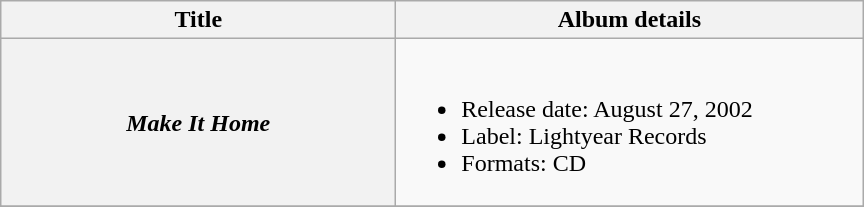<table class="wikitable plainrowheaders">
<tr>
<th style="width:16em;">Title</th>
<th style="width:19em;">Album details</th>
</tr>
<tr>
<th scope="row"><em>Make It Home</em></th>
<td><br><ul><li>Release date: August 27, 2002</li><li>Label: Lightyear Records</li><li>Formats: CD</li></ul></td>
</tr>
<tr>
</tr>
</table>
